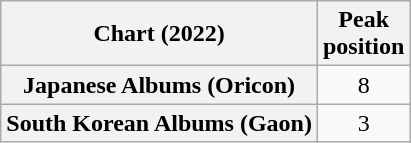<table class="wikitable sortable plainrowheaders" style="text-align:center">
<tr>
<th scope="col">Chart (2022)</th>
<th scope="col">Peak<br>position</th>
</tr>
<tr>
<th scope="row">Japanese Albums (Oricon)</th>
<td>8</td>
</tr>
<tr>
<th scope="row">South Korean Albums (Gaon)</th>
<td>3</td>
</tr>
</table>
